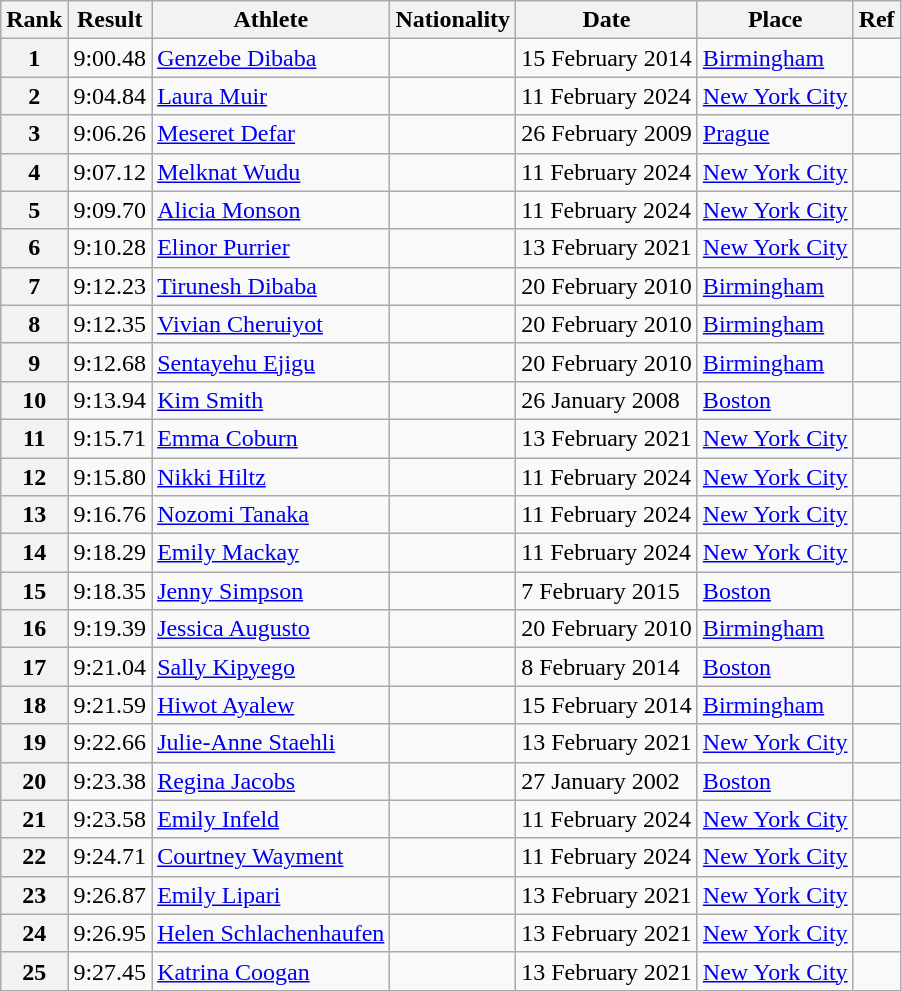<table class="wikitable">
<tr>
<th>Rank</th>
<th>Result</th>
<th>Athlete</th>
<th>Nationality</th>
<th>Date</th>
<th>Place</th>
<th>Ref</th>
</tr>
<tr>
<th>1</th>
<td>9:00.48</td>
<td><a href='#'>Genzebe Dibaba</a></td>
<td></td>
<td>15 February 2014</td>
<td><a href='#'>Birmingham</a></td>
<td></td>
</tr>
<tr>
<th>2</th>
<td>9:04.84</td>
<td><a href='#'>Laura Muir</a></td>
<td></td>
<td>11 February 2024</td>
<td><a href='#'>New York City</a></td>
<td></td>
</tr>
<tr>
<th>3</th>
<td>9:06.26</td>
<td><a href='#'>Meseret Defar</a></td>
<td></td>
<td>26 February 2009</td>
<td><a href='#'>Prague</a></td>
<td></td>
</tr>
<tr>
<th>4</th>
<td>9:07.12</td>
<td><a href='#'>Melknat Wudu</a></td>
<td></td>
<td>11 February 2024</td>
<td><a href='#'>New York City</a></td>
<td></td>
</tr>
<tr>
<th>5</th>
<td>9:09.70</td>
<td><a href='#'>Alicia Monson</a></td>
<td></td>
<td>11 February 2024</td>
<td><a href='#'>New York City</a></td>
<td></td>
</tr>
<tr>
<th>6</th>
<td>9:10.28</td>
<td><a href='#'>Elinor Purrier</a></td>
<td></td>
<td>13 February 2021</td>
<td><a href='#'>New York City</a></td>
<td></td>
</tr>
<tr>
<th>7</th>
<td>9:12.23</td>
<td><a href='#'>Tirunesh Dibaba</a></td>
<td></td>
<td>20 February 2010</td>
<td><a href='#'>Birmingham</a></td>
<td></td>
</tr>
<tr>
<th>8</th>
<td>9:12.35</td>
<td><a href='#'>Vivian Cheruiyot</a></td>
<td></td>
<td>20 February 2010</td>
<td><a href='#'>Birmingham</a></td>
<td></td>
</tr>
<tr>
<th>9</th>
<td>9:12.68</td>
<td><a href='#'>Sentayehu Ejigu</a></td>
<td></td>
<td>20 February 2010</td>
<td><a href='#'>Birmingham</a></td>
<td></td>
</tr>
<tr>
<th>10</th>
<td>9:13.94</td>
<td><a href='#'>Kim Smith</a></td>
<td></td>
<td>26 January 2008</td>
<td><a href='#'>Boston</a></td>
<td></td>
</tr>
<tr>
<th>11</th>
<td>9:15.71</td>
<td><a href='#'>Emma Coburn</a></td>
<td></td>
<td>13 February 2021</td>
<td><a href='#'>New York City</a></td>
<td></td>
</tr>
<tr>
<th>12</th>
<td>9:15.80</td>
<td><a href='#'>Nikki Hiltz</a></td>
<td></td>
<td>11 February 2024</td>
<td><a href='#'>New York City</a></td>
<td></td>
</tr>
<tr>
<th>13</th>
<td>9:16.76</td>
<td><a href='#'>Nozomi Tanaka</a></td>
<td></td>
<td>11 February 2024</td>
<td><a href='#'>New York City</a></td>
<td></td>
</tr>
<tr>
<th>14</th>
<td>9:18.29</td>
<td><a href='#'>Emily Mackay</a></td>
<td></td>
<td>11 February 2024</td>
<td><a href='#'>New York City</a></td>
<td></td>
</tr>
<tr>
<th>15</th>
<td>9:18.35</td>
<td><a href='#'>Jenny Simpson</a></td>
<td></td>
<td>7 February 2015</td>
<td><a href='#'>Boston</a></td>
<td></td>
</tr>
<tr>
<th>16</th>
<td>9:19.39</td>
<td><a href='#'>Jessica Augusto</a></td>
<td></td>
<td>20 February 2010</td>
<td><a href='#'>Birmingham</a></td>
<td></td>
</tr>
<tr>
<th>17</th>
<td>9:21.04</td>
<td><a href='#'>Sally Kipyego</a></td>
<td></td>
<td>8 February 2014</td>
<td><a href='#'>Boston</a></td>
<td></td>
</tr>
<tr>
<th>18</th>
<td>9:21.59</td>
<td><a href='#'>Hiwot Ayalew</a></td>
<td></td>
<td>15 February 2014</td>
<td><a href='#'>Birmingham</a></td>
<td></td>
</tr>
<tr>
<th>19</th>
<td>9:22.66</td>
<td><a href='#'>Julie-Anne Staehli</a></td>
<td></td>
<td>13 February 2021</td>
<td><a href='#'>New York City</a></td>
<td></td>
</tr>
<tr>
<th>20</th>
<td>9:23.38</td>
<td><a href='#'>Regina Jacobs</a></td>
<td></td>
<td>27 January 2002</td>
<td><a href='#'>Boston</a></td>
<td></td>
</tr>
<tr>
<th>21</th>
<td>9:23.58</td>
<td><a href='#'>Emily Infeld</a></td>
<td></td>
<td>11 February 2024</td>
<td><a href='#'>New York City</a></td>
<td></td>
</tr>
<tr>
<th>22</th>
<td>9:24.71</td>
<td><a href='#'>Courtney Wayment</a></td>
<td></td>
<td>11 February 2024</td>
<td><a href='#'>New York City</a></td>
<td></td>
</tr>
<tr>
<th>23</th>
<td>9:26.87</td>
<td><a href='#'>Emily Lipari</a></td>
<td></td>
<td>13 February 2021</td>
<td><a href='#'>New York City</a></td>
<td></td>
</tr>
<tr>
<th>24</th>
<td>9:26.95</td>
<td><a href='#'>Helen Schlachenhaufen</a></td>
<td></td>
<td>13 February 2021</td>
<td><a href='#'>New York City</a></td>
<td></td>
</tr>
<tr>
<th>25</th>
<td>9:27.45</td>
<td><a href='#'>Katrina Coogan</a></td>
<td></td>
<td>13 February 2021</td>
<td><a href='#'>New York City</a></td>
<td></td>
</tr>
</table>
